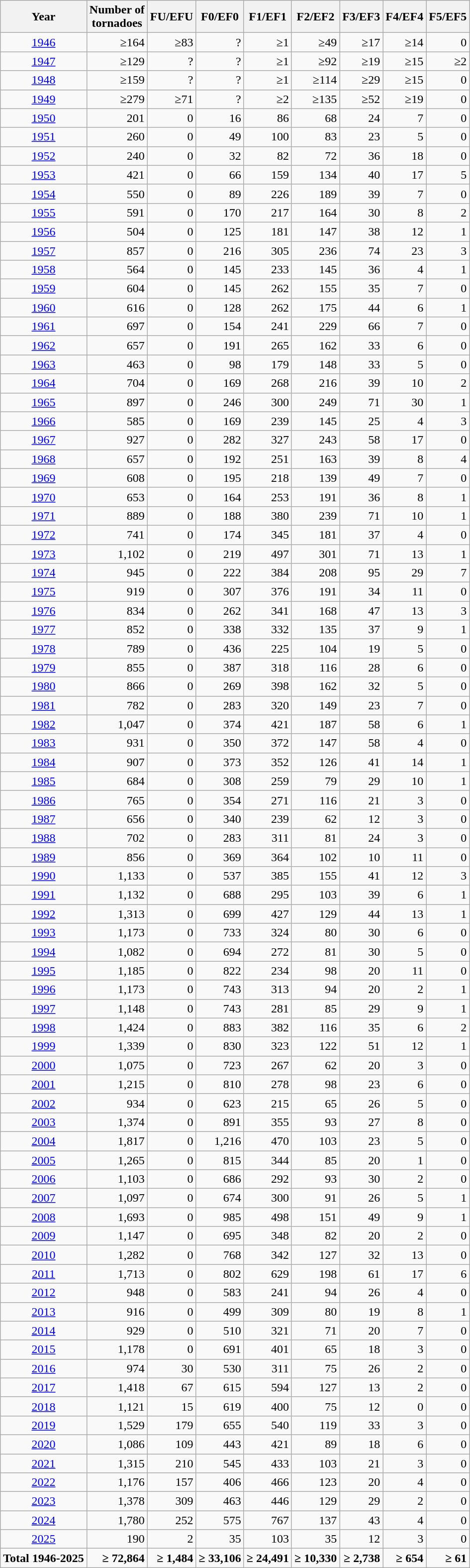<table class="wikitable sortable" style="text-align:right; vertical-align:middle;">
<tr style="text-align:center;">
<th>Year</th>
<th>Number of<br>tornadoes</th>
<th>FU/EFU</th>
<th>F0/EF0</th>
<th>F1/EF1</th>
<th>F2/EF2</th>
<th>F3/EF3</th>
<th>F4/EF4</th>
<th>F5/EF5</th>
</tr>
<tr>
<td style="text-align:center;"><a href='#'>1946</a></td>
<td>≥164</td>
<td>≥83</td>
<td>?</td>
<td>≥1</td>
<td>≥49</td>
<td>≥17</td>
<td>≥14</td>
<td>0</td>
</tr>
<tr>
<td style="text-align:center;"><a href='#'>1947</a></td>
<td>≥129</td>
<td>?</td>
<td>?</td>
<td>≥1</td>
<td>≥92</td>
<td>≥19</td>
<td>≥15</td>
<td>≥2</td>
</tr>
<tr>
<td style="text-align:center;"><a href='#'>1948</a></td>
<td>≥159</td>
<td>?</td>
<td>?</td>
<td>≥1</td>
<td>≥114</td>
<td>≥29</td>
<td>≥15</td>
<td>0</td>
</tr>
<tr>
<td style="text-align:center;"><a href='#'>1949</a></td>
<td>≥279</td>
<td>≥71</td>
<td>?</td>
<td>≥2</td>
<td>≥135</td>
<td>≥52</td>
<td>≥19</td>
<td>0</td>
</tr>
<tr>
<td style="text-align:center;"><a href='#'>1950</a></td>
<td>201</td>
<td>0</td>
<td>16</td>
<td>86</td>
<td>68</td>
<td>24</td>
<td>7</td>
<td>0</td>
</tr>
<tr>
<td style="text-align:center;"><a href='#'>1951</a></td>
<td>260</td>
<td>0</td>
<td>49</td>
<td>100</td>
<td>83</td>
<td>23</td>
<td>5</td>
<td>0</td>
</tr>
<tr>
<td style="text-align:center;"><a href='#'>1952</a></td>
<td>240</td>
<td>0</td>
<td>32</td>
<td>82</td>
<td>72</td>
<td>36</td>
<td>18</td>
<td>0</td>
</tr>
<tr>
<td style="text-align:center;"><a href='#'>1953</a></td>
<td>421</td>
<td>0</td>
<td>66</td>
<td>159</td>
<td>134</td>
<td>40</td>
<td>17</td>
<td>5</td>
</tr>
<tr>
<td style="text-align:center;"><a href='#'>1954</a></td>
<td>550</td>
<td>0</td>
<td>89</td>
<td>226</td>
<td>189</td>
<td>39</td>
<td>7</td>
<td>0</td>
</tr>
<tr>
<td style="text-align:center;"><a href='#'>1955</a></td>
<td>591</td>
<td>0</td>
<td>170</td>
<td>217</td>
<td>164</td>
<td>30</td>
<td>8</td>
<td>2</td>
</tr>
<tr>
<td style="text-align:center;"><a href='#'>1956</a></td>
<td>504</td>
<td>0</td>
<td>125</td>
<td>181</td>
<td>147</td>
<td>38</td>
<td>12</td>
<td>1</td>
</tr>
<tr>
<td style="text-align:center;"><a href='#'>1957</a></td>
<td>857</td>
<td>0</td>
<td>216</td>
<td>305</td>
<td>236</td>
<td>74</td>
<td>23</td>
<td>3</td>
</tr>
<tr>
<td style="text-align:center;"><a href='#'>1958</a></td>
<td>564</td>
<td>0</td>
<td>145</td>
<td>233</td>
<td>145</td>
<td>36</td>
<td>4</td>
<td>1</td>
</tr>
<tr>
<td style="text-align:center;"><a href='#'>1959</a></td>
<td>604</td>
<td>0</td>
<td>145</td>
<td>262</td>
<td>155</td>
<td>35</td>
<td>7</td>
<td>0</td>
</tr>
<tr>
<td style="text-align:center;"><a href='#'>1960</a></td>
<td>616</td>
<td>0</td>
<td>128</td>
<td>262</td>
<td>175</td>
<td>44</td>
<td>6</td>
<td>1</td>
</tr>
<tr>
<td style="text-align:center;"><a href='#'>1961</a></td>
<td>697</td>
<td>0</td>
<td>154</td>
<td>241</td>
<td>229</td>
<td>66</td>
<td>7</td>
<td>0</td>
</tr>
<tr>
<td style="text-align:center;"><a href='#'>1962</a></td>
<td>657</td>
<td>0</td>
<td>191</td>
<td>265</td>
<td>162</td>
<td>33</td>
<td>6</td>
<td>0</td>
</tr>
<tr>
<td style="text-align:center;"><a href='#'>1963</a></td>
<td>463</td>
<td>0</td>
<td>98</td>
<td>179</td>
<td>148</td>
<td>33</td>
<td>5</td>
<td>0</td>
</tr>
<tr>
<td style="text-align:center;"><a href='#'>1964</a></td>
<td>704</td>
<td>0</td>
<td>169</td>
<td>268</td>
<td>216</td>
<td>39</td>
<td>10</td>
<td>2</td>
</tr>
<tr>
<td style="text-align:center;"><a href='#'>1965</a></td>
<td>897</td>
<td>0</td>
<td>246</td>
<td>300</td>
<td>249</td>
<td>71</td>
<td>30</td>
<td>1</td>
</tr>
<tr>
<td style="text-align:center;"><a href='#'>1966</a></td>
<td>585</td>
<td>0</td>
<td>169</td>
<td>239</td>
<td>145</td>
<td>25</td>
<td>4</td>
<td>3</td>
</tr>
<tr>
<td style="text-align:center;"><a href='#'>1967</a></td>
<td>927</td>
<td>0</td>
<td>282</td>
<td>327</td>
<td>243</td>
<td>58</td>
<td>17</td>
<td>0</td>
</tr>
<tr>
<td style="text-align:center;"><a href='#'>1968</a></td>
<td>657</td>
<td>0</td>
<td>192</td>
<td>251</td>
<td>163</td>
<td>39</td>
<td>8</td>
<td>4</td>
</tr>
<tr>
<td style="text-align:center;"><a href='#'>1969</a></td>
<td>608</td>
<td>0</td>
<td>195</td>
<td>218</td>
<td>139</td>
<td>49</td>
<td>7</td>
<td>0</td>
</tr>
<tr>
<td style="text-align:center;"><a href='#'>1970</a></td>
<td>653</td>
<td>0</td>
<td>164</td>
<td>253</td>
<td>191</td>
<td>36</td>
<td>8</td>
<td>1</td>
</tr>
<tr>
<td style="text-align:center;"><a href='#'>1971</a></td>
<td>889</td>
<td>0</td>
<td>188</td>
<td>380</td>
<td>239</td>
<td>71</td>
<td>10</td>
<td>1</td>
</tr>
<tr>
<td style="text-align:center;"><a href='#'>1972</a></td>
<td>741</td>
<td>0</td>
<td>174</td>
<td>345</td>
<td>181</td>
<td>37</td>
<td>4</td>
<td>0</td>
</tr>
<tr>
<td style="text-align:center;"><a href='#'>1973</a></td>
<td>1,102</td>
<td>0</td>
<td>219</td>
<td>497</td>
<td>301</td>
<td>71</td>
<td>13</td>
<td>1</td>
</tr>
<tr>
<td style="text-align:center;"><a href='#'>1974</a></td>
<td>945</td>
<td>0</td>
<td>222</td>
<td>384</td>
<td>208</td>
<td>95</td>
<td>29</td>
<td>7</td>
</tr>
<tr>
<td style="text-align:center;"><a href='#'>1975</a></td>
<td>919</td>
<td>0</td>
<td>307</td>
<td>376</td>
<td>191</td>
<td>34</td>
<td>11</td>
<td>0</td>
</tr>
<tr>
<td style="text-align:center;"><a href='#'>1976</a></td>
<td>834</td>
<td>0</td>
<td>262</td>
<td>341</td>
<td>168</td>
<td>47</td>
<td>13</td>
<td>3</td>
</tr>
<tr>
<td style="text-align:center;"><a href='#'>1977</a></td>
<td>852</td>
<td>0</td>
<td>338</td>
<td>332</td>
<td>135</td>
<td>37</td>
<td>9</td>
<td>1</td>
</tr>
<tr>
<td style="text-align:center;"><a href='#'>1978</a></td>
<td>789</td>
<td>0</td>
<td>436</td>
<td>225</td>
<td>104</td>
<td>19</td>
<td>5</td>
<td>0</td>
</tr>
<tr>
<td style="text-align:center;"><a href='#'>1979</a></td>
<td>855</td>
<td>0</td>
<td>387</td>
<td>318</td>
<td>116</td>
<td>28</td>
<td>6</td>
<td>0</td>
</tr>
<tr>
<td style="text-align:center;"><a href='#'>1980</a></td>
<td>866</td>
<td>0</td>
<td>269</td>
<td>398</td>
<td>162</td>
<td>32</td>
<td>5</td>
<td>0</td>
</tr>
<tr>
<td style="text-align:center;"><a href='#'>1981</a></td>
<td>782</td>
<td>0</td>
<td>283</td>
<td>320</td>
<td>149</td>
<td>23</td>
<td>7</td>
<td>0</td>
</tr>
<tr>
<td style="text-align:center;"><a href='#'>1982</a></td>
<td>1,047</td>
<td>0</td>
<td>374</td>
<td>421</td>
<td>187</td>
<td>58</td>
<td>6</td>
<td>1</td>
</tr>
<tr>
<td style="text-align:center;"><a href='#'>1983</a></td>
<td>931</td>
<td>0</td>
<td>350</td>
<td>372</td>
<td>147</td>
<td>58</td>
<td>4</td>
<td>0</td>
</tr>
<tr>
<td style="text-align:center;"><a href='#'>1984</a></td>
<td>907</td>
<td>0</td>
<td>373</td>
<td>352</td>
<td>126</td>
<td>41</td>
<td>14</td>
<td>1</td>
</tr>
<tr>
<td style="text-align:center;"><a href='#'>1985</a></td>
<td>684</td>
<td>0</td>
<td>308</td>
<td>259</td>
<td>79</td>
<td>29</td>
<td>10</td>
<td>1</td>
</tr>
<tr>
<td style="text-align:center;"><a href='#'>1986</a></td>
<td>765</td>
<td>0</td>
<td>354</td>
<td>271</td>
<td>116</td>
<td>21</td>
<td>3</td>
<td>0</td>
</tr>
<tr>
<td style="text-align:center;"><a href='#'>1987</a></td>
<td>656</td>
<td>0</td>
<td>340</td>
<td>239</td>
<td>62</td>
<td>12</td>
<td>3</td>
<td>0</td>
</tr>
<tr>
<td style="text-align:center;"><a href='#'>1988</a></td>
<td>702</td>
<td>0</td>
<td>283</td>
<td>311</td>
<td>81</td>
<td>24</td>
<td>3</td>
<td>0</td>
</tr>
<tr>
<td style="text-align:center;"><a href='#'>1989</a></td>
<td>856</td>
<td>0</td>
<td>369</td>
<td>364</td>
<td>102</td>
<td>10</td>
<td>11</td>
<td>0</td>
</tr>
<tr>
<td style="text-align:center;"><a href='#'>1990</a></td>
<td>1,133</td>
<td>0</td>
<td>537</td>
<td>385</td>
<td>155</td>
<td>41</td>
<td>12</td>
<td>3</td>
</tr>
<tr>
<td style="text-align:center;"><a href='#'>1991</a></td>
<td>1,132</td>
<td>0</td>
<td>688</td>
<td>295</td>
<td>103</td>
<td>39</td>
<td>6</td>
<td>1</td>
</tr>
<tr>
<td style="text-align:center;"><a href='#'>1992</a></td>
<td>1,313</td>
<td>0</td>
<td>699</td>
<td>427</td>
<td>129</td>
<td>44</td>
<td>13</td>
<td>1</td>
</tr>
<tr>
<td style="text-align:center;"><a href='#'>1993</a></td>
<td>1,173</td>
<td>0</td>
<td>733</td>
<td>324</td>
<td>80</td>
<td>30</td>
<td>6</td>
<td>0</td>
</tr>
<tr>
<td style="text-align:center;"><a href='#'>1994</a></td>
<td>1,082</td>
<td>0</td>
<td>694</td>
<td>272</td>
<td>81</td>
<td>30</td>
<td>5</td>
<td>0</td>
</tr>
<tr>
<td style="text-align:center;"><a href='#'>1995</a></td>
<td>1,185</td>
<td>0</td>
<td>822</td>
<td>234</td>
<td>98</td>
<td>20</td>
<td>11</td>
<td>0</td>
</tr>
<tr>
<td style="text-align:center;"><a href='#'>1996</a></td>
<td>1,173</td>
<td>0</td>
<td>743</td>
<td>313</td>
<td>94</td>
<td>20</td>
<td>2</td>
<td>1</td>
</tr>
<tr>
<td style="text-align:center;"><a href='#'>1997</a></td>
<td>1,148</td>
<td>0</td>
<td>743</td>
<td>281</td>
<td>85</td>
<td>29</td>
<td>9</td>
<td>1</td>
</tr>
<tr>
<td style="text-align:center;"><a href='#'>1998</a></td>
<td>1,424</td>
<td>0</td>
<td>883</td>
<td>382</td>
<td>116</td>
<td>35</td>
<td>6</td>
<td>2</td>
</tr>
<tr>
<td style="text-align:center;"><a href='#'>1999</a></td>
<td>1,339</td>
<td>0</td>
<td>830</td>
<td>323</td>
<td>122</td>
<td>51</td>
<td>12</td>
<td>1</td>
</tr>
<tr>
<td style="text-align:center;"><a href='#'>2000</a></td>
<td>1,075</td>
<td>0</td>
<td>723</td>
<td>267</td>
<td>62</td>
<td>20</td>
<td>3</td>
<td>0</td>
</tr>
<tr>
<td style="text-align:center;"><a href='#'>2001</a></td>
<td>1,215</td>
<td>0</td>
<td>810</td>
<td>278</td>
<td>98</td>
<td>23</td>
<td>6</td>
<td>0</td>
</tr>
<tr>
<td style="text-align:center;"><a href='#'>2002</a></td>
<td>934</td>
<td>0</td>
<td>623</td>
<td>215</td>
<td>65</td>
<td>26</td>
<td>5</td>
<td>0</td>
</tr>
<tr>
<td style="text-align:center;"><a href='#'>2003</a></td>
<td>1,374</td>
<td>0</td>
<td>891</td>
<td>355</td>
<td>93</td>
<td>27</td>
<td>8</td>
<td>0</td>
</tr>
<tr>
<td style="text-align:center;"><a href='#'>2004</a></td>
<td>1,817</td>
<td>0</td>
<td>1,216</td>
<td>470</td>
<td>103</td>
<td>23</td>
<td>5</td>
<td>0</td>
</tr>
<tr>
<td style="text-align:center;"><a href='#'>2005</a></td>
<td>1,265</td>
<td>0</td>
<td>815</td>
<td>344</td>
<td>85</td>
<td>20</td>
<td>1</td>
<td>0</td>
</tr>
<tr>
<td style="text-align:center;"><a href='#'>2006</a></td>
<td>1,103</td>
<td>0</td>
<td>686</td>
<td>292</td>
<td>93</td>
<td>30</td>
<td>2</td>
<td>0</td>
</tr>
<tr>
<td style="text-align:center;"><a href='#'>2007</a></td>
<td>1,097</td>
<td>0</td>
<td>674</td>
<td>300</td>
<td>91</td>
<td>26</td>
<td>5</td>
<td>1</td>
</tr>
<tr>
<td style="text-align:center;"><a href='#'>2008</a></td>
<td>1,693</td>
<td>0</td>
<td>985</td>
<td>498</td>
<td>151</td>
<td>49</td>
<td>9</td>
<td>1</td>
</tr>
<tr>
<td style="text-align:center;"><a href='#'>2009</a></td>
<td>1,147</td>
<td>0</td>
<td>695</td>
<td>348</td>
<td>82</td>
<td>20</td>
<td>2</td>
<td>0</td>
</tr>
<tr>
<td style="text-align:center;"><a href='#'>2010</a></td>
<td>1,282</td>
<td>0</td>
<td>768</td>
<td>342</td>
<td>127</td>
<td>32</td>
<td>13</td>
<td>0</td>
</tr>
<tr>
<td style="text-align:center;"><a href='#'>2011</a></td>
<td>1,713</td>
<td>0</td>
<td>802</td>
<td>629</td>
<td>198</td>
<td>61</td>
<td>17</td>
<td>6</td>
</tr>
<tr>
<td style="text-align:center;"><a href='#'>2012</a></td>
<td>948</td>
<td>0</td>
<td>583</td>
<td>241</td>
<td>94</td>
<td>26</td>
<td>4</td>
<td>0</td>
</tr>
<tr>
<td style="text-align:center;"><a href='#'>2013</a></td>
<td>916</td>
<td>0</td>
<td>499</td>
<td>309</td>
<td>80</td>
<td>19</td>
<td>8</td>
<td>1</td>
</tr>
<tr>
<td style="text-align:center;"><a href='#'>2014</a></td>
<td>929</td>
<td>0</td>
<td>510</td>
<td>321</td>
<td>71</td>
<td>20</td>
<td>7</td>
<td>0</td>
</tr>
<tr>
<td style="text-align:center;"><a href='#'>2015</a></td>
<td>1,178</td>
<td>0</td>
<td>691</td>
<td>401</td>
<td>65</td>
<td>18</td>
<td>3</td>
<td>0</td>
</tr>
<tr>
<td style="text-align:center;"><a href='#'>2016</a></td>
<td>974</td>
<td>30</td>
<td>530</td>
<td>311</td>
<td>75</td>
<td>26</td>
<td>2</td>
<td>0</td>
</tr>
<tr>
<td style="text-align:center;"><a href='#'>2017</a></td>
<td>1,418</td>
<td>67</td>
<td>615</td>
<td>594</td>
<td>127</td>
<td>13</td>
<td>2</td>
<td>0</td>
</tr>
<tr>
<td style="text-align:center;"><a href='#'>2018</a></td>
<td>1,121</td>
<td>15</td>
<td>619</td>
<td>400</td>
<td>75</td>
<td>12</td>
<td>0</td>
<td>0</td>
</tr>
<tr>
<td style="text-align:center;"><a href='#'>2019</a></td>
<td>1,529</td>
<td>179</td>
<td>655</td>
<td>540</td>
<td>119</td>
<td>33</td>
<td>3</td>
<td>0</td>
</tr>
<tr>
<td style="text-align:center;"><a href='#'>2020</a></td>
<td>1,086</td>
<td>109</td>
<td>443</td>
<td>421</td>
<td>89</td>
<td>18</td>
<td>6</td>
<td>0</td>
</tr>
<tr>
<td style="text-align:center;"><a href='#'>2021</a></td>
<td>1,315</td>
<td>210</td>
<td>545</td>
<td>433</td>
<td>103</td>
<td>21</td>
<td>3</td>
<td>0</td>
</tr>
<tr>
<td style="text-align:center;"><a href='#'>2022</a></td>
<td>1,176</td>
<td>157</td>
<td>406</td>
<td>466</td>
<td>123</td>
<td>20</td>
<td>4</td>
<td>0</td>
</tr>
<tr>
<td style="text-align:center;"><a href='#'>2023</a> </td>
<td>1,378</td>
<td>309</td>
<td>463</td>
<td>446</td>
<td>129</td>
<td>29</td>
<td>2</td>
<td>0</td>
</tr>
<tr>
<td style="text-align:center;"><a href='#'>2024</a> </td>
<td>1,780</td>
<td>252</td>
<td>575</td>
<td>767</td>
<td>137</td>
<td>43</td>
<td>4</td>
<td>0</td>
</tr>
<tr>
<td style="text-align:center;"><a href='#'>2025</a> </td>
<td>190</td>
<td>2</td>
<td>35</td>
<td>103</td>
<td>35</td>
<td>12</td>
<td>3</td>
<td>0</td>
</tr>
<tr style="font-weight:bold;">
<td style="text-align:center;">Total 1946-2025  </td>
<td>≥ 72,864</td>
<td>≥ 1,484</td>
<td>≥ 33,106</td>
<td>≥ 24,491</td>
<td>≥ 10,330</td>
<td>≥ 2,738</td>
<td>≥ 654</td>
<td>≥ 61</td>
</tr>
</table>
